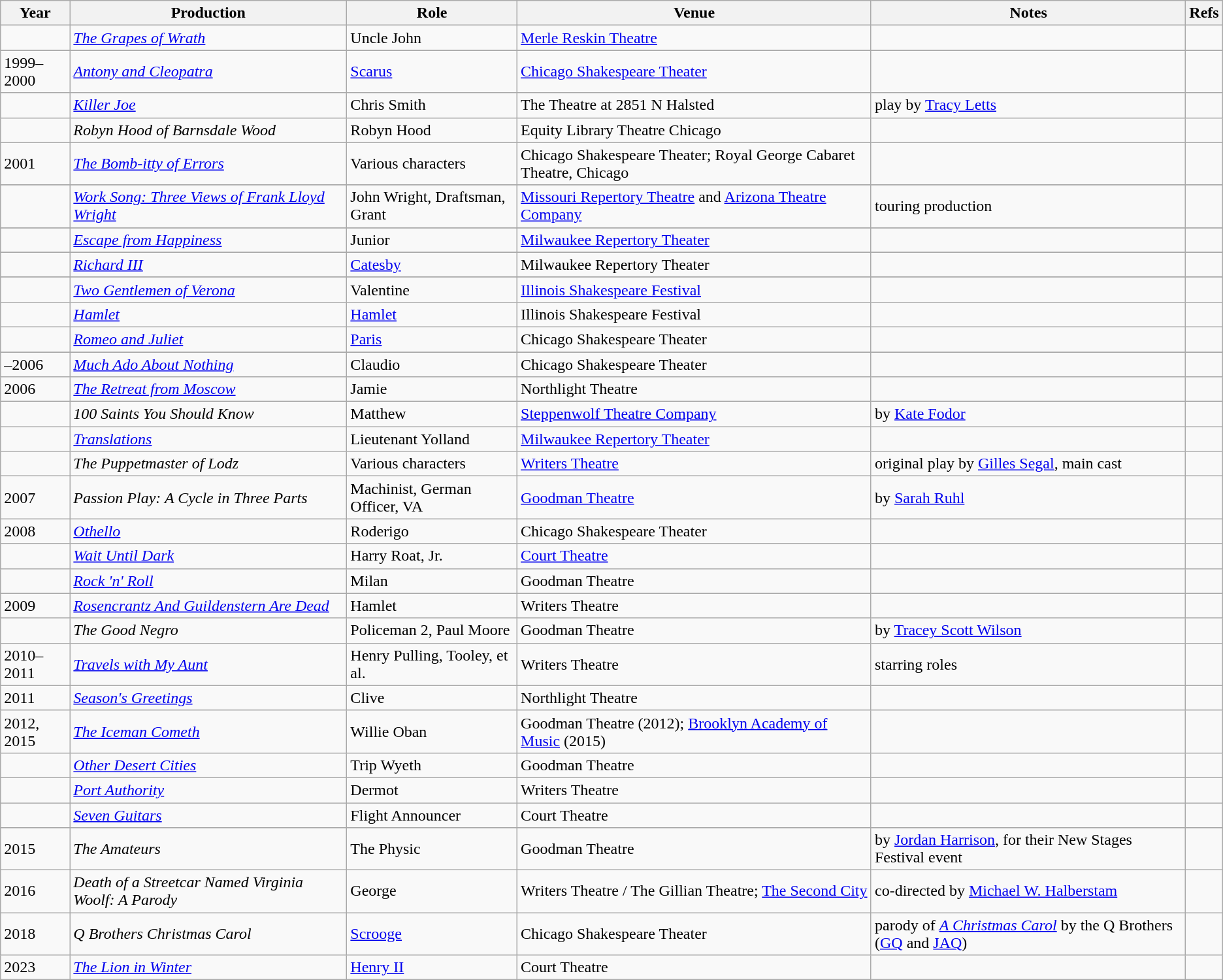<table class="wikitable">
<tr>
<th>Year</th>
<th>Production</th>
<th>Role</th>
<th>Venue</th>
<th>Notes</th>
<th>Refs</th>
</tr>
<tr>
<td> </td>
<td><em><a href='#'>The Grapes of Wrath</a></em></td>
<td>Uncle John</td>
<td><a href='#'>Merle Reskin Theatre</a></td>
<td></td>
<td></td>
</tr>
<tr>
</tr>
<tr>
<td>1999–2000</td>
<td><em><a href='#'>Antony and Cleopatra</a></em></td>
<td><a href='#'>Scarus</a></td>
<td><a href='#'>Chicago Shakespeare Theater</a></td>
<td></td>
<td></td>
</tr>
<tr>
<td> </td>
<td><em><a href='#'>Killer Joe</a></em></td>
<td>Chris Smith</td>
<td>The Theatre at 2851 N Halsted</td>
<td>play by <a href='#'>Tracy Letts</a></td>
<td></td>
</tr>
<tr>
<td> </td>
<td><em>Robyn Hood of Barnsdale Wood</em> </td>
<td>Robyn Hood</td>
<td>Equity Library Theatre Chicago</td>
<td></td>
<td></td>
</tr>
<tr>
<td>2001 </td>
<td><em><a href='#'>The Bomb-itty of Errors</a></em></td>
<td>Various characters </td>
<td>Chicago Shakespeare Theater; Royal George Cabaret Theatre, Chicago</td>
<td></td>
<td></td>
</tr>
<tr>
</tr>
<tr>
</tr>
<tr>
</tr>
<tr>
<td> </td>
<td><em><a href='#'>Work Song: Three Views of Frank Lloyd Wright</a></em></td>
<td>John Wright, Draftsman, Grant</td>
<td><a href='#'>Missouri Repertory Theatre</a> and <a href='#'>Arizona Theatre Company</a> </td>
<td>touring production </td>
<td></td>
</tr>
<tr>
</tr>
<tr>
<td> </td>
<td><em><a href='#'>Escape from Happiness</a></em></td>
<td>Junior</td>
<td><a href='#'>Milwaukee Repertory Theater</a></td>
<td></td>
<td></td>
</tr>
<tr>
</tr>
<tr>
<td>  </td>
<td><em><a href='#'>Richard III</a></em></td>
<td><a href='#'>Catesby</a></td>
<td>Milwaukee Repertory Theater</td>
<td></td>
<td></td>
</tr>
<tr>
</tr>
<tr>
</tr>
<tr>
</tr>
<tr>
<td> </td>
<td><em><a href='#'>Two Gentlemen of Verona</a></em></td>
<td>Valentine</td>
<td><a href='#'>Illinois Shakespeare Festival</a></td>
<td></td>
<td></td>
</tr>
<tr>
<td> </td>
<td><em><a href='#'>Hamlet</a></em></td>
<td><a href='#'>Hamlet</a></td>
<td>Illinois Shakespeare Festival</td>
<td></td>
<td></td>
</tr>
<tr>
<td> </td>
<td><em><a href='#'>Romeo and Juliet</a></em></td>
<td><a href='#'>Paris</a></td>
<td>Chicago Shakespeare Theater</td>
<td></td>
<td><br></td>
</tr>
<tr>
</tr>
<tr>
<td>–2006 </td>
<td><em><a href='#'>Much Ado About Nothing</a></em></td>
<td>Claudio</td>
<td>Chicago Shakespeare Theater</td>
<td></td>
<td></td>
</tr>
<tr>
<td>2006</td>
<td><em><a href='#'>The Retreat from Moscow</a></em></td>
<td>Jamie</td>
<td>Northlight Theatre</td>
<td></td>
<td></td>
</tr>
<tr>
<td> </td>
<td><em>100 Saints You Should Know</em></td>
<td>Matthew</td>
<td><a href='#'>Steppenwolf Theatre Company</a></td>
<td>by <a href='#'>Kate Fodor</a></td>
<td></td>
</tr>
<tr>
<td> </td>
<td><em><a href='#'>Translations</a></em></td>
<td>Lieutenant Yolland</td>
<td><a href='#'>Milwaukee Repertory Theater</a></td>
<td></td>
<td></td>
</tr>
<tr>
<td></td>
<td><em>The Puppetmaster of Lodz</em> </td>
<td>Various characters </td>
<td><a href='#'>Writers Theatre</a></td>
<td>original play by <a href='#'>Gilles Segal</a>, main cast</td>
<td></td>
</tr>
<tr>
<td>2007</td>
<td><em>Passion Play: A Cycle in Three Parts</em></td>
<td>Machinist, German Officer, VA </td>
<td><a href='#'>Goodman Theatre</a></td>
<td>by <a href='#'>Sarah Ruhl</a></td>
<td></td>
</tr>
<tr>
<td>2008</td>
<td><em><a href='#'>Othello</a></em></td>
<td>Roderigo</td>
<td>Chicago Shakespeare Theater</td>
<td></td>
<td></td>
</tr>
<tr>
<td> </td>
<td><em><a href='#'>Wait Until Dark</a></em></td>
<td>Harry Roat, Jr.</td>
<td><a href='#'>Court Theatre</a></td>
<td></td>
<td></td>
</tr>
<tr>
<td> </td>
<td><em><a href='#'>Rock 'n' Roll</a></em></td>
<td>Milan</td>
<td>Goodman Theatre</td>
<td></td>
<td></td>
</tr>
<tr>
<td>2009</td>
<td><em><a href='#'>Rosencrantz And Guildenstern Are Dead</a></em></td>
<td>Hamlet</td>
<td>Writers Theatre</td>
<td></td>
<td></td>
</tr>
<tr>
<td></td>
<td><em>The Good Negro</em> </td>
<td>Policeman 2, Paul Moore</td>
<td>Goodman Theatre</td>
<td>by <a href='#'>Tracey Scott Wilson</a></td>
<td></td>
</tr>
<tr>
<td>2010–2011</td>
<td><em><a href='#'>Travels with My Aunt</a></em></td>
<td>Henry Pulling, Tooley, et al. </td>
<td>Writers Theatre</td>
<td>starring roles</td>
<td></td>
</tr>
<tr>
<td>2011</td>
<td><em><a href='#'>Season's Greetings</a></em></td>
<td>Clive</td>
<td>Northlight Theatre</td>
<td></td>
<td></td>
</tr>
<tr>
<td>2012, 2015</td>
<td><em><a href='#'>The Iceman Cometh</a></em></td>
<td>Willie Oban</td>
<td>Goodman Theatre (2012); <a href='#'>Brooklyn Academy of Music</a> (2015)</td>
<td></td>
<td><br></td>
</tr>
<tr>
<td></td>
<td><em><a href='#'>Other Desert Cities</a></em></td>
<td>Trip Wyeth</td>
<td>Goodman Theatre</td>
<td></td>
<td></td>
</tr>
<tr>
<td></td>
<td><em><a href='#'>Port Authority</a></em></td>
<td>Dermot</td>
<td>Writers Theatre</td>
<td></td>
<td></td>
</tr>
<tr>
<td></td>
<td><em><a href='#'>Seven Guitars</a></em></td>
<td>Flight Announcer</td>
<td>Court Theatre</td>
<td></td>
<td></td>
</tr>
<tr>
</tr>
<tr>
<td>2015</td>
<td><em>The Amateurs</em></td>
<td>The Physic</td>
<td>Goodman Theatre</td>
<td>by <a href='#'>Jordan Harrison</a>, for their New Stages Festival event</td>
<td></td>
</tr>
<tr>
<td>2016</td>
<td><em>Death of a Streetcar Named Virginia Woolf: A Parody</em></td>
<td>George</td>
<td>Writers Theatre / The Gillian Theatre; <a href='#'>The Second City</a></td>
<td>co-directed by <a href='#'>Michael W. Halberstam</a></td>
<td></td>
</tr>
<tr>
<td>2018</td>
<td><em>Q Brothers Christmas Carol</em></td>
<td><a href='#'>Scrooge</a></td>
<td>Chicago Shakespeare Theater</td>
<td>parody of <em><a href='#'>A Christmas Carol</a></em> by the Q Brothers (<a href='#'>GQ</a> and <a href='#'>JAQ</a>)</td>
<td></td>
</tr>
<tr>
<td>2023</td>
<td><em><a href='#'>The Lion in Winter</a></em></td>
<td><a href='#'>Henry II</a></td>
<td>Court Theatre</td>
<td></td>
<td></td>
</tr>
</table>
